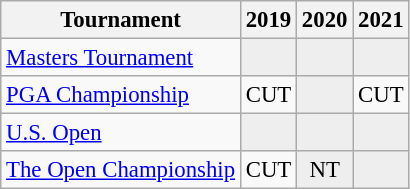<table class="wikitable" style="font-size:95%;text-align:center;">
<tr>
<th>Tournament</th>
<th>2019</th>
<th>2020</th>
<th>2021</th>
</tr>
<tr>
<td align=left><a href='#'>Masters Tournament</a></td>
<td style="background:#eeeeee;"></td>
<td style="background:#eeeeee;"></td>
<td style="background:#eeeeee;"></td>
</tr>
<tr>
<td align=left><a href='#'>PGA Championship</a></td>
<td>CUT</td>
<td style="background:#eeeeee;"></td>
<td>CUT</td>
</tr>
<tr>
<td align=left><a href='#'>U.S. Open</a></td>
<td style="background:#eeeeee;"></td>
<td style="background:#eeeeee;"></td>
<td style="background:#eeeeee;"></td>
</tr>
<tr>
<td align=left><a href='#'>The Open Championship</a></td>
<td>CUT</td>
<td style="background:#eeeeee;">NT</td>
<td style="background:#eeeeee;"></td>
</tr>
</table>
